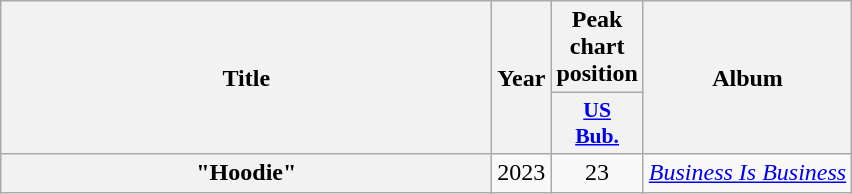<table class="wikitable plainrowheaders" style="text-align:center;">
<tr>
<th scope="col" rowspan="2" style="width:20em;">Title</th>
<th scope="col" rowspan="2" style="width:1em;">Year</th>
<th scope="col" colspan="1">Peak chart position</th>
<th scope="col" rowspan="2">Album</th>
</tr>
<tr>
<th scope="col" style="width:2.5em;font-size:90%;"><a href='#'>US<br>Bub.</a><br></th>
</tr>
<tr>
<th scope="row">"Hoodie"<br></th>
<td>2023</td>
<td>23</td>
<td><em><a href='#'>Business Is Business</a></em></td>
</tr>
</table>
